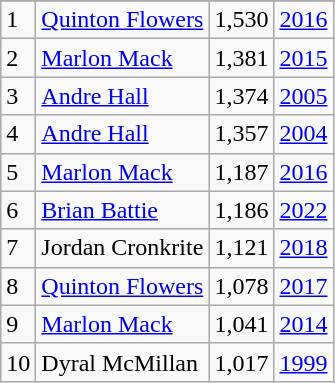<table class="wikitable">
<tr>
</tr>
<tr>
<td>1</td>
<td><a href='#'>Quinton Flowers</a></td>
<td>1,530</td>
<td><a href='#'>2016</a></td>
</tr>
<tr>
<td>2</td>
<td><a href='#'>Marlon Mack</a></td>
<td>1,381</td>
<td><a href='#'>2015</a></td>
</tr>
<tr>
<td>3</td>
<td><a href='#'>Andre Hall</a></td>
<td>1,374</td>
<td><a href='#'>2005</a></td>
</tr>
<tr>
<td>4</td>
<td><a href='#'>Andre Hall</a></td>
<td>1,357</td>
<td><a href='#'>2004</a></td>
</tr>
<tr>
<td>5</td>
<td><a href='#'>Marlon Mack</a></td>
<td>1,187</td>
<td><a href='#'>2016</a></td>
</tr>
<tr>
<td>6</td>
<td><a href='#'>Brian Battie</a></td>
<td>1,186</td>
<td><a href='#'>2022</a></td>
</tr>
<tr>
<td>7</td>
<td>Jordan Cronkrite</td>
<td>1,121</td>
<td><a href='#'>2018</a></td>
</tr>
<tr>
<td>8</td>
<td><a href='#'>Quinton Flowers</a></td>
<td>1,078</td>
<td><a href='#'>2017</a></td>
</tr>
<tr>
<td>9</td>
<td><a href='#'>Marlon Mack</a></td>
<td>1,041</td>
<td><a href='#'>2014</a></td>
</tr>
<tr>
<td>10</td>
<td>Dyral McMillan</td>
<td>1,017</td>
<td><a href='#'>1999</a></td>
</tr>
</table>
